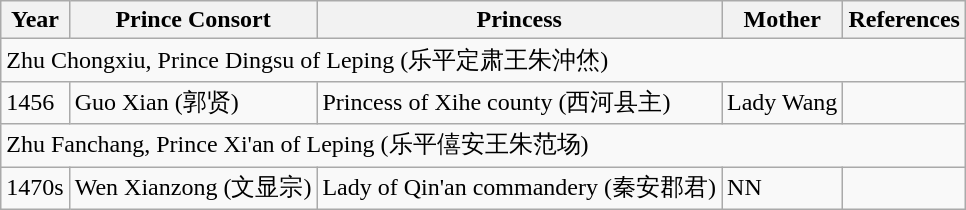<table class="wikitable">
<tr>
<th>Year</th>
<th>Prince Consort</th>
<th>Princess</th>
<th>Mother</th>
<th>References</th>
</tr>
<tr>
<td colspan="5">Zhu Chongxiu, Prince Dingsu of Leping (乐平定肃王朱沖烋)</td>
</tr>
<tr>
<td>1456</td>
<td>Guo Xian (郭贤)</td>
<td>Princess of Xihe county (西河县主)</td>
<td>Lady Wang</td>
<td></td>
</tr>
<tr>
<td colspan="5">Zhu Fanchang, Prince Xi'an of Leping (乐平僖安王朱范场)</td>
</tr>
<tr>
<td>1470s</td>
<td>Wen Xianzong (文显宗)</td>
<td>Lady of Qin'an commandery (秦安郡君)</td>
<td>NN</td>
<td></td>
</tr>
</table>
